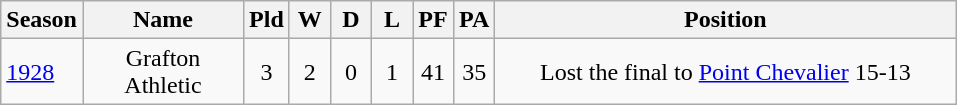<table class="wikitable" style="text-align:center;">
<tr>
<th width=30>Season</th>
<th width=100 abbr="Name">Name</th>
<th width=20 abbr="Played">Pld</th>
<th width=20 abbr="Won">W</th>
<th width=20 abbr="Drawn">D</th>
<th width=20 abbr="Lost">L</th>
<th width=20 abbr="Points for">PF</th>
<th width=20 abbr="Points against">PA</th>
<th width=300>Position</th>
</tr>
<tr>
<td style="text-align:left;"><a href='#'>1928</a></td>
<td>Grafton Athletic</td>
<td>3</td>
<td>2</td>
<td>0</td>
<td>1</td>
<td>41</td>
<td>35</td>
<td>Lost the final to <a href='#'>Point Chevalier</a> 15-13</td>
</tr>
</table>
